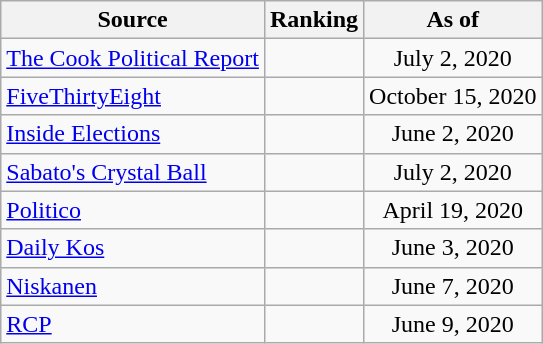<table class="wikitable" style="text-align:center">
<tr>
<th>Source</th>
<th>Ranking</th>
<th>As of</th>
</tr>
<tr>
<td align="left"><a href='#'>The Cook Political Report</a></td>
<td></td>
<td>July 2, 2020</td>
</tr>
<tr>
<td align=left><a href='#'>FiveThirtyEight</a></td>
<td></td>
<td>October 15, 2020</td>
</tr>
<tr>
<td align="left"><a href='#'>Inside Elections</a></td>
<td></td>
<td>June 2, 2020</td>
</tr>
<tr>
<td align="left"><a href='#'>Sabato's Crystal Ball</a></td>
<td></td>
<td>July 2, 2020</td>
</tr>
<tr>
<td align="left"><a href='#'>Politico</a></td>
<td></td>
<td>April 19, 2020</td>
</tr>
<tr>
<td align="left"><a href='#'>Daily Kos</a></td>
<td></td>
<td>June 3, 2020</td>
</tr>
<tr>
<td align="left"><a href='#'>Niskanen</a></td>
<td></td>
<td>June 7, 2020</td>
</tr>
<tr>
<td align="left"><a href='#'>RCP</a></td>
<td></td>
<td>June 9, 2020</td>
</tr>
</table>
